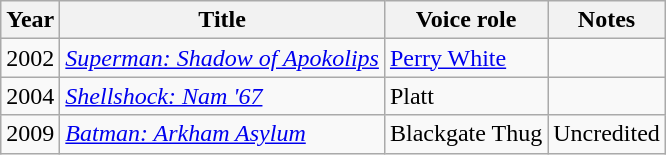<table class="wikitable">
<tr>
<th>Year</th>
<th>Title</th>
<th>Voice role</th>
<th>Notes</th>
</tr>
<tr>
<td>2002</td>
<td><em><a href='#'>Superman: Shadow of Apokolips</a></em></td>
<td><a href='#'>Perry White</a></td>
<td></td>
</tr>
<tr>
<td>2004</td>
<td><em><a href='#'>Shellshock: Nam '67</a></em></td>
<td>Platt</td>
<td></td>
</tr>
<tr>
<td>2009</td>
<td><em><a href='#'>Batman: Arkham Asylum</a></em></td>
<td>Blackgate Thug</td>
<td>Uncredited</td>
</tr>
</table>
